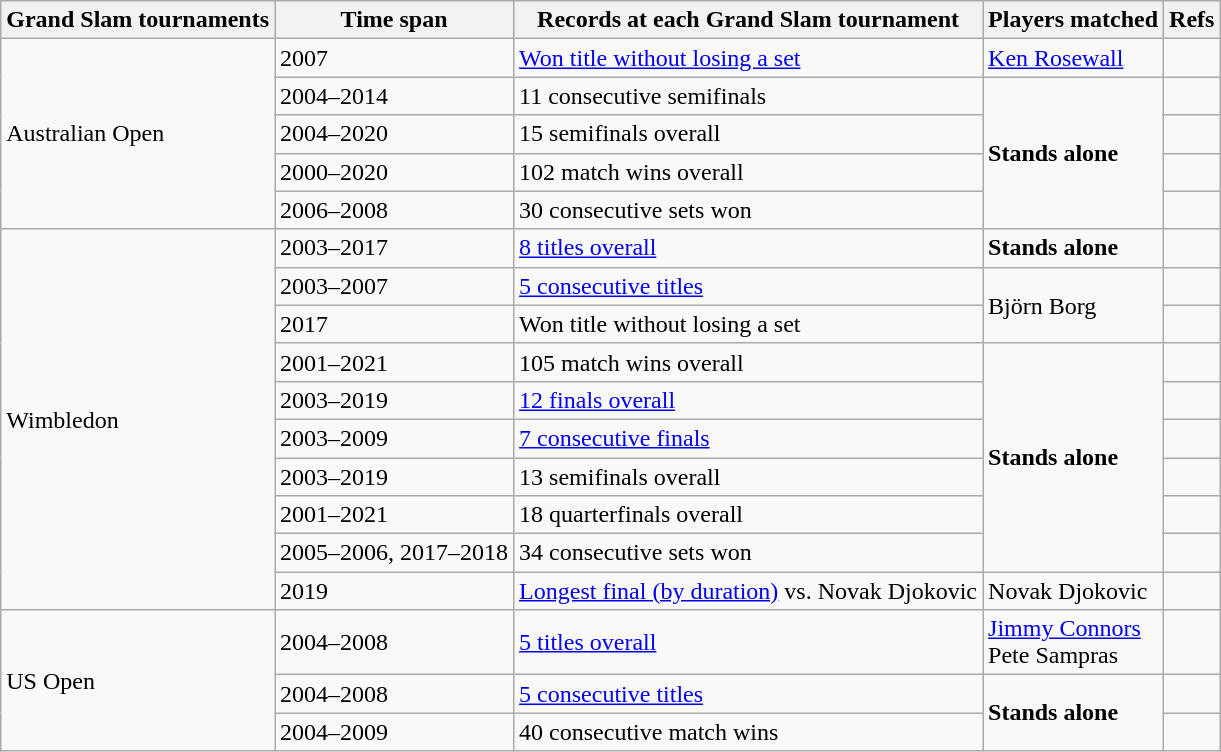<table class="wikitable collapsible collapsed">
<tr>
<th>Grand Slam tournaments</th>
<th>Time span</th>
<th>Records at each Grand Slam tournament</th>
<th>Players matched</th>
<th>Refs</th>
</tr>
<tr>
<td rowspan=5>Australian Open</td>
<td>2007</td>
<td><a href='#'>Won title without losing a set</a></td>
<td><a href='#'>Ken Rosewall</a></td>
<td></td>
</tr>
<tr>
<td>2004–2014</td>
<td>11 consecutive semifinals</td>
<td rowspan=4><strong>Stands alone</strong></td>
<td></td>
</tr>
<tr>
<td>2004–2020</td>
<td>15 semifinals overall</td>
<td></td>
</tr>
<tr>
<td>2000–2020</td>
<td>102 match wins overall</td>
<td></td>
</tr>
<tr>
<td>2006–2008</td>
<td>30 consecutive sets won</td>
<td></td>
</tr>
<tr>
<td rowspan=10>Wimbledon</td>
<td>2003–2017</td>
<td><a href='#'>8 titles overall</a></td>
<td><strong>Stands alone</strong></td>
<td></td>
</tr>
<tr>
<td>2003–2007</td>
<td><a href='#'>5 consecutive titles</a></td>
<td rowspan=2>Björn Borg</td>
<td></td>
</tr>
<tr>
<td>2017</td>
<td>Won title without losing a set</td>
<td></td>
</tr>
<tr>
<td>2001–2021</td>
<td>105 match wins overall</td>
<td rowspan=6><strong>Stands alone</strong></td>
<td></td>
</tr>
<tr>
<td>2003–2019</td>
<td><a href='#'>12 finals overall</a></td>
<td></td>
</tr>
<tr>
<td>2003–2009</td>
<td><a href='#'>7 consecutive finals</a></td>
<td></td>
</tr>
<tr>
<td>2003–2019</td>
<td>13 semifinals overall</td>
<td></td>
</tr>
<tr>
<td>2001–2021</td>
<td>18 quarterfinals overall</td>
<td></td>
</tr>
<tr>
<td>2005–2006, 2017–2018</td>
<td>34 consecutive sets won</td>
<td></td>
</tr>
<tr>
<td>2019</td>
<td><a href='#'>Longest final (by duration)</a> vs. Novak Djokovic</td>
<td>Novak Djokovic</td>
<td></td>
</tr>
<tr>
<td rowspan=3>US Open</td>
<td>2004–2008</td>
<td><a href='#'>5 titles overall</a></td>
<td><a href='#'>Jimmy Connors</a><br>Pete Sampras</td>
<td></td>
</tr>
<tr>
<td>2004–2008</td>
<td><a href='#'>5 consecutive titles</a></td>
<td rowspan= 2><strong>Stands alone</strong></td>
<td></td>
</tr>
<tr>
<td>2004–2009</td>
<td>40 consecutive match wins</td>
<td></td>
</tr>
</table>
